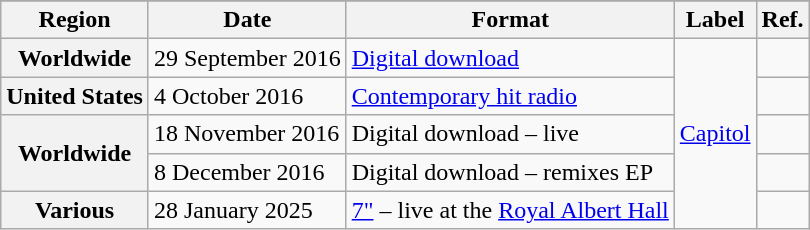<table class="wikitable plainrowheaders">
<tr>
</tr>
<tr>
<th scope="col">Region</th>
<th scope="col">Date</th>
<th scope="col">Format</th>
<th scope="col">Label</th>
<th scope="col">Ref.</th>
</tr>
<tr>
<th scope="row">Worldwide</th>
<td>29 September 2016</td>
<td><a href='#'>Digital download</a></td>
<td rowspan="5"><a href='#'>Capitol</a></td>
<td></td>
</tr>
<tr>
<th scope="row">United States</th>
<td>4 October 2016</td>
<td><a href='#'>Contemporary hit radio</a></td>
<td></td>
</tr>
<tr>
<th scope="row" rowspan="2">Worldwide</th>
<td>18 November 2016</td>
<td>Digital download – live</td>
<td></td>
</tr>
<tr>
<td>8 December 2016</td>
<td>Digital download – remixes EP</td>
<td></td>
</tr>
<tr>
<th scope="row">Various</th>
<td>28 January 2025</td>
<td><a href='#'>7"</a> – live at the <a href='#'>Royal Albert Hall</a></td>
<td></td>
</tr>
</table>
